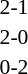<table style="width:50%;" cellspacing="1">
<tr>
<th width=15%></th>
<th width=10%></th>
<th width=15%></th>
</tr>
<tr>
</tr>
<tr style=font-size:90%>
<td align=right></td>
<td align=center>2-1</td>
<td></td>
</tr>
<tr style=font-size:90%>
<td align=right></td>
<td align=center>2-0</td>
<td></td>
</tr>
<tr style=font-size:90%>
<td align=right></td>
<td align=center>0-2</td>
<td></td>
</tr>
</table>
